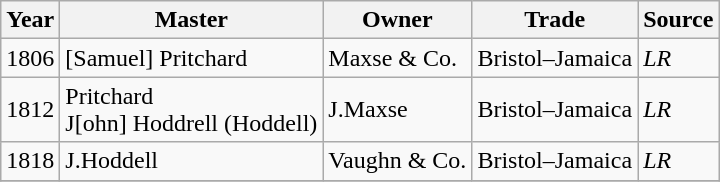<table class=" wikitable">
<tr>
<th>Year</th>
<th>Master</th>
<th>Owner</th>
<th>Trade</th>
<th>Source</th>
</tr>
<tr>
<td>1806</td>
<td>[Samuel] Pritchard</td>
<td>Maxse & Co.</td>
<td>Bristol–Jamaica</td>
<td><em>LR</em></td>
</tr>
<tr>
<td>1812</td>
<td>Pritchard<br>J[ohn] Hoddrell (Hoddell)</td>
<td>J.Maxse</td>
<td>Bristol–Jamaica</td>
<td><em>LR</em></td>
</tr>
<tr>
<td>1818</td>
<td>J.Hoddell</td>
<td>Vaughn & Co.</td>
<td>Bristol–Jamaica</td>
<td><em>LR</em></td>
</tr>
<tr>
</tr>
</table>
